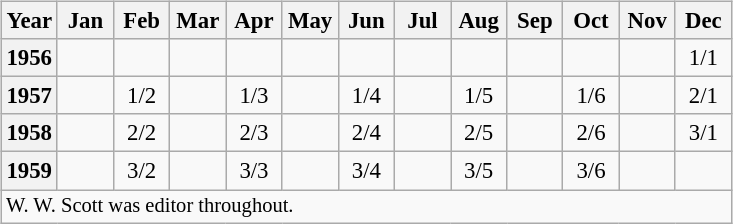<table class="wikitable" style="font-size:95%; text-align:center; float:right; margin-left:1em;">
<tr>
<th scope="col" style="width: 2em;">Year</th>
<th scope="col" style="width: 2em;">Jan</th>
<th scope="col" style="width: 2em;">Feb</th>
<th scope="col" style="width: 2em;">Mar</th>
<th scope="col" style="width: 2em;">Apr</th>
<th scope="col" style="width: 2em;">May</th>
<th scope="col" style="width: 2em;">Jun</th>
<th scope="col" style="width: 2em;">Jul</th>
<th scope="col" style="width: 2em;">Aug</th>
<th scope="col" style="width: 2em;">Sep</th>
<th scope="col" style="width: 2em;">Oct</th>
<th scope="col" style="width: 2em;">Nov</th>
<th scope="col" style="width: 2em;">Dec</th>
</tr>
<tr>
<th scope="row">1956</th>
<td></td>
<td></td>
<td></td>
<td></td>
<td></td>
<td></td>
<td></td>
<td></td>
<td></td>
<td></td>
<td></td>
<td>1/1</td>
</tr>
<tr>
<th scope="row">1957</th>
<td></td>
<td>1/2</td>
<td></td>
<td>1/3</td>
<td></td>
<td>1/4</td>
<td></td>
<td>1/5</td>
<td></td>
<td>1/6</td>
<td></td>
<td>2/1</td>
</tr>
<tr>
<th scope="row">1958</th>
<td></td>
<td>2/2</td>
<td></td>
<td>2/3</td>
<td></td>
<td>2/4</td>
<td></td>
<td>2/5</td>
<td></td>
<td>2/6</td>
<td></td>
<td>3/1</td>
</tr>
<tr>
<th scope="row">1959</th>
<td></td>
<td>3/2</td>
<td></td>
<td>3/3</td>
<td></td>
<td>3/4</td>
<td></td>
<td>3/5</td>
<td></td>
<td>3/6</td>
<td></td>
<td></td>
</tr>
<tr>
<td colspan="13" style="font-size:90%; text-align:left;">W. W. Scott was editor throughout.</td>
</tr>
</table>
